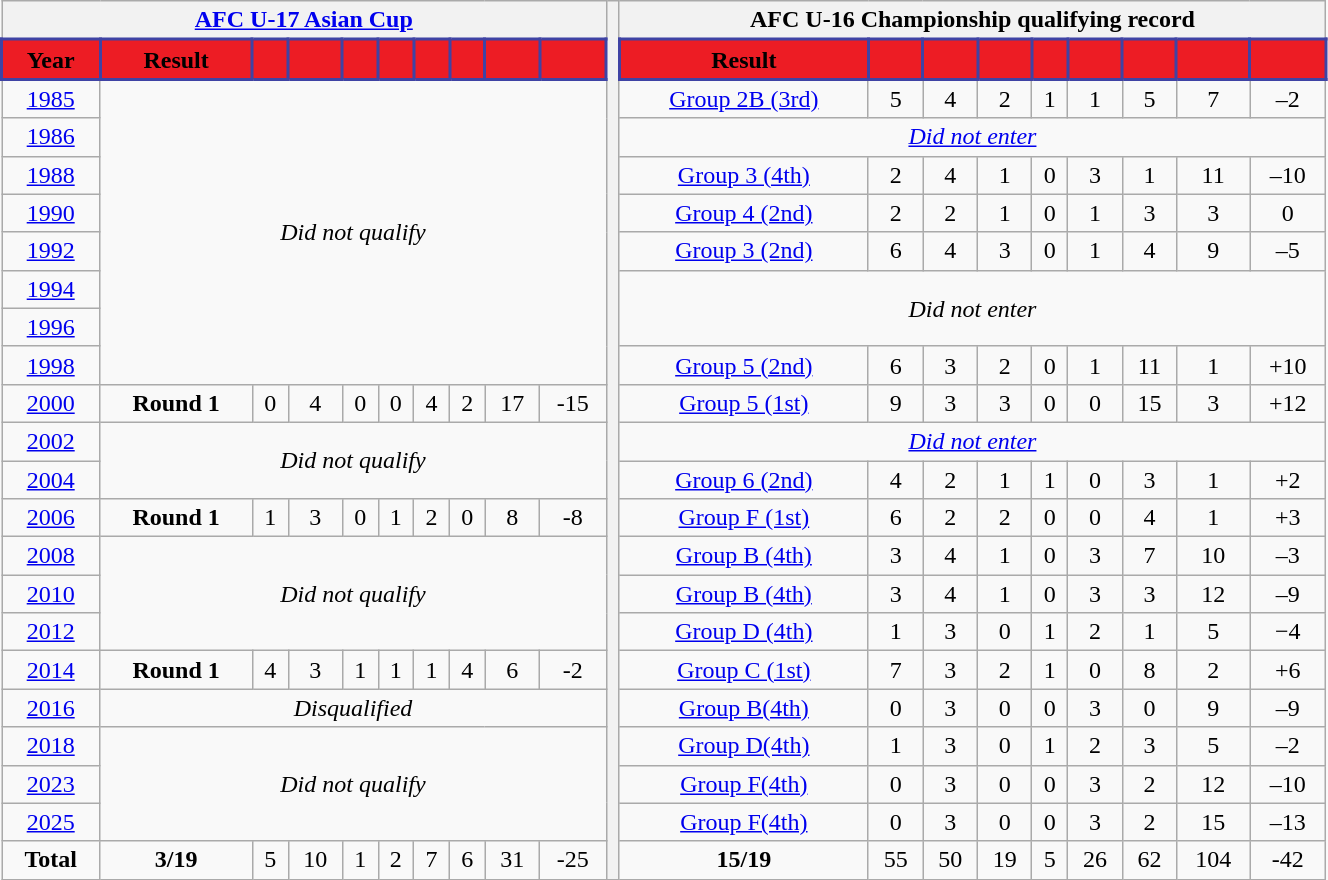<table Class = "wikitable" style = "text-align: center; width:70%;">
<tr>
<th colspan=10><a href='#'>AFC U-17 Asian Cup</a></th>
<th style="width:1%;" rowspan="25"></th>
<th colspan=9>AFC U-16 Championship qualifying record</th>
</tr>
<tr>
<th style="background:#ED1C24;border: 2px solid #3F43A4;"><span>Year</span></th>
<th style="background:#ED1C24;border: 2px solid #3F43A4;"><span>Result</span></th>
<th style="background:#ED1C24;border: 2px solid #3F43A4;"><span></span></th>
<th style="background:#ED1C24;border: 2px solid #3F43A4;"><span></span></th>
<th style="background:#ED1C24;border: 2px solid #3F43A4;"><span></span></th>
<th style="background:#ED1C24;border: 2px solid #3F43A4;"><span></span></th>
<th style="background:#ED1C24;border: 2px solid #3F43A4;"><span></span></th>
<th style="background:#ED1C24;border: 2px solid #3F43A4;"><span></span></th>
<th style="background:#ED1C24;border: 2px solid #3F43A4;"><span></span></th>
<th style="background:#ED1C24;border: 2px solid #3F43A4;"><span></span></th>
<th style="background:#ED1C24;border: 2px solid #3F43A4;"><span>Result</span></th>
<th style="background:#ED1C24;border: 2px solid #3F43A4;"><span></span></th>
<th style="background:#ED1C24;border: 2px solid #3F43A4;"><span></span></th>
<th style="background:#ED1C24;border: 2px solid #3F43A4;"><span></span></th>
<th style="background:#ED1C24;border: 2px solid #3F43A4;"><span></span></th>
<th style="background:#ED1C24;border: 2px solid #3F43A4;"><span></span></th>
<th style="background:#ED1C24;border: 2px solid #3F43A4;"><span></span></th>
<th style="background:#ED1C24;border: 2px solid #3F43A4;"><span></span></th>
<th style="background:#ED1C24;border: 2px solid #3F43A4;"><span></span></th>
</tr>
<tr>
<td> <a href='#'>1985</a></td>
<td colspan=9 rowspan=8><em>Did not qualify</em></td>
<td colspan =1><a href='#'>Group 2B (3rd)</a></td>
<td>5</td>
<td>4</td>
<td>2</td>
<td>1</td>
<td>1</td>
<td>5</td>
<td>7</td>
<td>–2</td>
</tr>
<tr>
<td> <a href='#'>1986</a></td>
<td colspan =9><a href='#'><em>Did not enter</em></a></td>
</tr>
<tr>
<td> <a href='#'>1988</a></td>
<td><a href='#'>Group 3 (4th)</a></td>
<td>2</td>
<td>4</td>
<td>1</td>
<td>0</td>
<td>3</td>
<td>1</td>
<td>11</td>
<td>–10</td>
</tr>
<tr>
<td> <a href='#'>1990</a></td>
<td><a href='#'>Group 4 (2nd)</a></td>
<td>2</td>
<td>2</td>
<td>1</td>
<td>0</td>
<td>1</td>
<td>3</td>
<td>3</td>
<td>0</td>
</tr>
<tr>
<td> <a href='#'>1992</a></td>
<td colspan =1><a href='#'>Group 3 (2nd)</a></td>
<td>6</td>
<td>4</td>
<td>3</td>
<td>0</td>
<td>1</td>
<td>4</td>
<td>9</td>
<td>–5</td>
</tr>
<tr>
<td> <a href='#'>1994</a></td>
<td colspan =9 rowspan=2><em>Did not enter</em></td>
</tr>
<tr>
<td> <a href='#'>1996</a></td>
</tr>
<tr>
<td> <a href='#'>1998</a></td>
<td colspan =1><a href='#'>Group 5 (2nd)</a></td>
<td>6</td>
<td>3</td>
<td>2</td>
<td>0</td>
<td>1</td>
<td>11</td>
<td>1</td>
<td>+10</td>
</tr>
<tr>
<td> <a href='#'>2000</a></td>
<td><strong>Round 1</strong></td>
<td>0</td>
<td>4</td>
<td>0</td>
<td>0</td>
<td>4</td>
<td>2</td>
<td>17</td>
<td>-15</td>
<td><a href='#'>Group 5 (1st)</a></td>
<td>9</td>
<td>3</td>
<td>3</td>
<td>0</td>
<td>0</td>
<td>15</td>
<td>3</td>
<td>+12</td>
</tr>
<tr>
<td> <a href='#'>2002</a></td>
<td colspan=9 rowspan=2><em>Did not qualify</em></td>
<td colspan=10><a href='#'><em>Did not enter</em></a></td>
</tr>
<tr>
<td> <a href='#'>2004</a></td>
<td colspan =1><a href='#'>Group 6 (2nd)</a></td>
<td>4</td>
<td>2</td>
<td>1</td>
<td>1</td>
<td>0</td>
<td>3</td>
<td>1</td>
<td>+2</td>
</tr>
<tr>
<td> <a href='#'>2006</a></td>
<td><strong>Round 1</strong></td>
<td>1</td>
<td>3</td>
<td>0</td>
<td>1</td>
<td>2</td>
<td>0</td>
<td>8</td>
<td>-8</td>
<td><a href='#'>Group F (1st)</a></td>
<td>6</td>
<td>2</td>
<td>2</td>
<td>0</td>
<td>0</td>
<td>4</td>
<td>1</td>
<td>+3</td>
</tr>
<tr>
<td> <a href='#'>2008</a></td>
<td colspan=9 rowspan=3><em>Did not qualify</em></td>
<td colspan = 1 rowspan = 1><a href='#'>Group B (4th)</a></td>
<td>3</td>
<td>4</td>
<td>1</td>
<td>0</td>
<td>3</td>
<td>7</td>
<td>10</td>
<td>–3</td>
</tr>
<tr>
<td> <a href='#'>2010</a></td>
<td colspan = 1><a href='#'>Group B (4th)</a></td>
<td>3</td>
<td>4</td>
<td>1</td>
<td>0</td>
<td>3</td>
<td>3</td>
<td>12</td>
<td>–9</td>
</tr>
<tr>
<td> <a href='#'>2012</a></td>
<td colspan=1><a href='#'>Group D (4th)</a></td>
<td>1</td>
<td>3</td>
<td>0</td>
<td>1</td>
<td>2</td>
<td>1</td>
<td>5</td>
<td>−4</td>
</tr>
<tr>
<td> <a href='#'>2014</a></td>
<td><strong>Round 1</strong></td>
<td>4</td>
<td>3</td>
<td>1</td>
<td>1</td>
<td>1</td>
<td>4</td>
<td>6</td>
<td>-2</td>
<td><a href='#'>Group C (1st)</a></td>
<td>7</td>
<td>3</td>
<td>2</td>
<td>1</td>
<td>0</td>
<td>8</td>
<td>2</td>
<td>+6</td>
</tr>
<tr>
<td> <a href='#'>2016</a></td>
<td colspan=9><em>Disqualified</em></td>
<td colspan = 1 rowspan = 1><a href='#'>Group B(4th)</a></td>
<td>0</td>
<td>3</td>
<td>0</td>
<td>0</td>
<td>3</td>
<td>0</td>
<td>9</td>
<td>–9</td>
</tr>
<tr>
<td> <a href='#'>2018</a></td>
<td colspan=9 rowspan=3><em>Did not qualify</em></td>
<td colspan = 1 rowspan = 1><a href='#'>Group D(4th)</a></td>
<td>1</td>
<td>3</td>
<td>0</td>
<td>1</td>
<td>2</td>
<td>3</td>
<td>5</td>
<td>–2</td>
</tr>
<tr>
<td> <a href='#'>2023</a></td>
<td colspan=1><a href='#'>Group F(4th)</a></td>
<td>0</td>
<td>3</td>
<td>0</td>
<td>0</td>
<td>3</td>
<td>2</td>
<td>12</td>
<td>–10</td>
</tr>
<tr>
<td> <a href='#'>2025</a></td>
<td colspan=1><a href='#'>Group F(4th)</a></td>
<td>0</td>
<td>3</td>
<td>0</td>
<td>0</td>
<td>3</td>
<td>2</td>
<td>15</td>
<td>–13</td>
</tr>
<tr>
<td><strong>Total</strong></td>
<td><strong>3/19</strong></td>
<td>5</td>
<td>10</td>
<td>1</td>
<td>2</td>
<td>7</td>
<td>6</td>
<td>31</td>
<td>-25</td>
<td><strong>15/19</strong></td>
<td>55</td>
<td>50</td>
<td>19</td>
<td>5</td>
<td>26</td>
<td>62</td>
<td>104</td>
<td>-42</td>
</tr>
</table>
